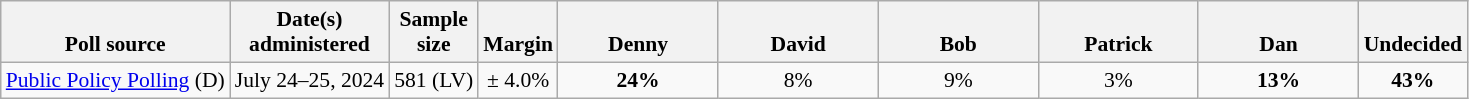<table class="wikitable" style="font-size:90%;text-align:center;">
<tr valign=bottom>
<th>Poll source</th>
<th>Date(s)<br>administered</th>
<th>Sample<br>size</th>
<th>Margin<br></th>
<th style="width:100px;">Denny<br></th>
<th style="width:100px;">David<br></th>
<th style="width:100px;">Bob<br></th>
<th style="width:100px;">Patrick<br></th>
<th style="width:100px;">Dan<br></th>
<th>Undecided</th>
</tr>
<tr>
<td style="text-align:left;"><a href='#'>Public Policy Polling</a> (D)</td>
<td>July 24–25, 2024</td>
<td>581 (LV)</td>
<td>± 4.0%</td>
<td><strong>24%</strong></td>
<td>8%</td>
<td>9%</td>
<td>3%</td>
<td><strong>13%</strong></td>
<td><strong>43%</strong></td>
</tr>
</table>
